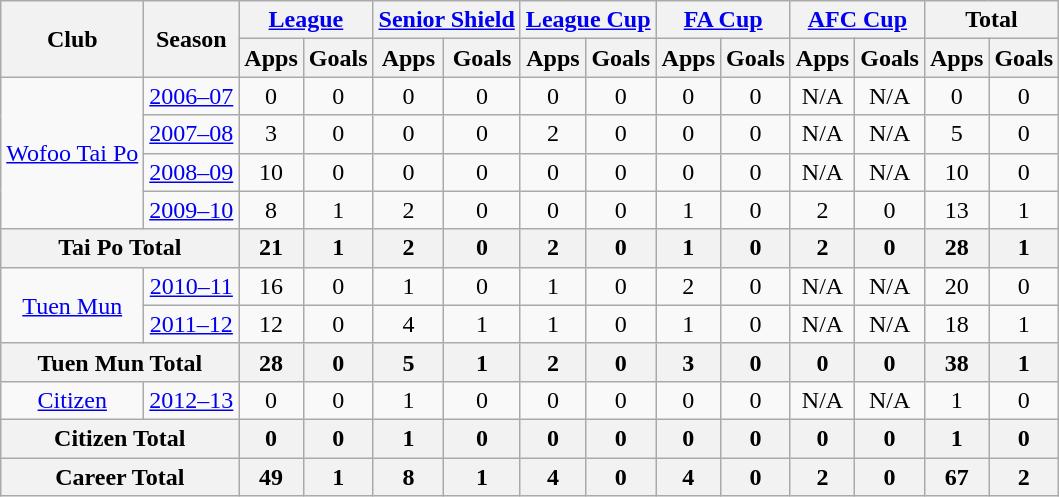<table class="wikitable" style="text-align: center;">
<tr>
<th rowspan="2">Club</th>
<th rowspan="2">Season</th>
<th colspan="2"><a href='#'>League</a></th>
<th colspan="2"><a href='#'>Senior Shield</a></th>
<th colspan="2"><a href='#'>League Cup</a></th>
<th colspan="2"><a href='#'>FA Cup</a></th>
<th colspan="2"><a href='#'>AFC Cup</a></th>
<th colspan="2">Total</th>
</tr>
<tr>
<th>Apps</th>
<th>Goals</th>
<th>Apps</th>
<th>Goals</th>
<th>Apps</th>
<th>Goals</th>
<th>Apps</th>
<th>Goals</th>
<th>Apps</th>
<th>Goals</th>
<th>Apps</th>
<th>Goals</th>
</tr>
<tr>
<td rowspan="4"><a href='#'>Wofoo Tai Po</a></td>
<td><a href='#'>2006–07</a></td>
<td>0</td>
<td>0</td>
<td>0</td>
<td>0</td>
<td>0</td>
<td>0</td>
<td>0</td>
<td>0</td>
<td>N/A</td>
<td>N/A</td>
<td>0</td>
<td>0</td>
</tr>
<tr>
<td><a href='#'>2007–08</a></td>
<td>3</td>
<td>0</td>
<td>0</td>
<td>0</td>
<td>2</td>
<td>0</td>
<td>0</td>
<td>0</td>
<td>N/A</td>
<td>N/A</td>
<td>5</td>
<td>0</td>
</tr>
<tr>
<td><a href='#'>2008–09</a></td>
<td>10</td>
<td>0</td>
<td>0</td>
<td>0</td>
<td>0</td>
<td>0</td>
<td>0</td>
<td>0</td>
<td>N/A</td>
<td>N/A</td>
<td>10</td>
<td>0</td>
</tr>
<tr>
<td><a href='#'>2009–10</a></td>
<td>8</td>
<td>1</td>
<td>2</td>
<td>0</td>
<td>0</td>
<td>0</td>
<td>1</td>
<td>0</td>
<td>2</td>
<td>0</td>
<td>13</td>
<td>1</td>
</tr>
<tr>
<th colspan="2">Tai Po Total</th>
<th>21</th>
<th>1</th>
<th>2</th>
<th>0</th>
<th>2</th>
<th>0</th>
<th>1</th>
<th>0</th>
<th>2</th>
<th>0</th>
<th>28</th>
<th>1</th>
</tr>
<tr>
<td rowspan="2"><a href='#'>Tuen Mun</a></td>
<td><a href='#'>2010–11</a></td>
<td>16</td>
<td>0</td>
<td>1</td>
<td>0</td>
<td>1</td>
<td>0</td>
<td>2</td>
<td>0</td>
<td>N/A</td>
<td>N/A</td>
<td>20</td>
<td>0</td>
</tr>
<tr>
<td><a href='#'>2011–12</a></td>
<td>12</td>
<td>0</td>
<td>4</td>
<td>1</td>
<td>1</td>
<td>0</td>
<td>1</td>
<td>0</td>
<td>N/A</td>
<td>N/A</td>
<td>18</td>
<td>1</td>
</tr>
<tr>
<th colspan="2">Tuen Mun Total</th>
<th>28</th>
<th>0</th>
<th>5</th>
<th>1</th>
<th>2</th>
<th>0</th>
<th>3</th>
<th>0</th>
<th>0</th>
<th>0</th>
<th>38</th>
<th>1</th>
</tr>
<tr>
<td rowspan="1"><a href='#'>Citizen</a></td>
<td><a href='#'>2012–13</a></td>
<td>0</td>
<td>0</td>
<td>1</td>
<td>0</td>
<td>0</td>
<td>0</td>
<td>0</td>
<td>0</td>
<td>N/A</td>
<td>N/A</td>
<td>1</td>
<td>0</td>
</tr>
<tr>
<th colspan="2">Citizen Total</th>
<th>0</th>
<th>0</th>
<th>1</th>
<th>0</th>
<th>0</th>
<th>0</th>
<th>0</th>
<th>0</th>
<th>0</th>
<th>0</th>
<th>1</th>
<th>0</th>
</tr>
<tr>
<th colspan="2">Career Total</th>
<th>49</th>
<th>1</th>
<th>8</th>
<th>1</th>
<th>4</th>
<th>0</th>
<th>4</th>
<th>0</th>
<th>2</th>
<th>0</th>
<th>67</th>
<th>2</th>
</tr>
</table>
